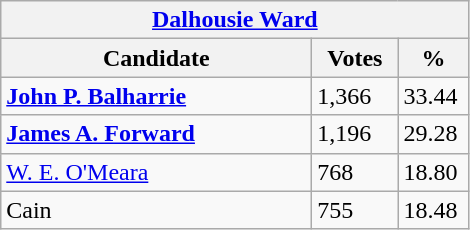<table class="wikitable">
<tr>
<th colspan="3"><a href='#'>Dalhousie Ward</a></th>
</tr>
<tr>
<th style="width: 200px">Candidate</th>
<th style="width: 50px">Votes</th>
<th style="width: 40px">%</th>
</tr>
<tr>
<td><strong><a href='#'>John P. Balharrie</a></strong></td>
<td>1,366</td>
<td>33.44</td>
</tr>
<tr>
<td><strong><a href='#'>James A. Forward</a></strong></td>
<td>1,196</td>
<td>29.28</td>
</tr>
<tr>
<td><a href='#'>W. E. O'Meara</a></td>
<td>768</td>
<td>18.80</td>
</tr>
<tr>
<td>Cain</td>
<td>755</td>
<td>18.48</td>
</tr>
</table>
